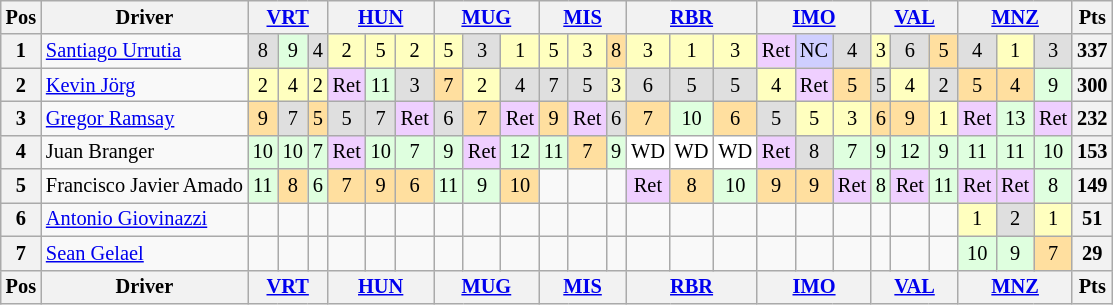<table class="wikitable" style="font-size: 85%; text-align:center">
<tr valign="top">
<th valign="middle">Pos</th>
<th valign="middle">Driver</th>
<th colspan=3><a href='#'>VRT</a><br></th>
<th colspan=3><a href='#'>HUN</a><br></th>
<th colspan=3><a href='#'>MUG</a><br></th>
<th colspan=3><a href='#'>MIS</a><br></th>
<th colspan=3><a href='#'>RBR</a><br></th>
<th colspan=3><a href='#'>IMO</a><br></th>
<th colspan=3><a href='#'>VAL</a><br></th>
<th colspan=3><a href='#'>MNZ</a><br></th>
<th valign="middle">Pts</th>
</tr>
<tr>
<th>1</th>
<td align=left> <a href='#'>Santiago Urrutia</a></td>
<td style="background:#dfdfdf;">8</td>
<td style="background:#dfffdf;">9</td>
<td style="background:#dfdfdf;">4</td>
<td style="background:#ffffbf;">2</td>
<td style="background:#ffffbf;">5</td>
<td style="background:#ffffbf;">2</td>
<td style="background:#ffffbf;">5</td>
<td style="background:#dfdfdf;">3</td>
<td style="background:#ffffbf;">1</td>
<td style="background:#ffffbf;">5</td>
<td style="background:#ffffbf;">3</td>
<td style="background:#ffdf9f;">8</td>
<td style="background:#ffffbf;">3</td>
<td style="background:#ffffbf;">1</td>
<td style="background:#ffffbf;">3</td>
<td style="background:#efcfff;">Ret</td>
<td style="background:#cfcfff;">NC</td>
<td style="background:#dfdfdf;">4</td>
<td style="background:#ffffbf;">3</td>
<td style="background:#dfdfdf;">6</td>
<td style="background:#ffdf9f;">5</td>
<td style="background:#dfdfdf;">4</td>
<td style="background:#ffffbf;">1</td>
<td style="background:#dfdfdf;">3</td>
<th>337</th>
</tr>
<tr>
<th>2</th>
<td align=left> <a href='#'>Kevin Jörg</a></td>
<td style="background:#ffffbf;">2</td>
<td style="background:#ffffbf;">4</td>
<td style="background:#ffffbf;">2</td>
<td style="background:#efcfff;">Ret</td>
<td style="background:#dfffdf;">11</td>
<td style="background:#dfdfdf;">3</td>
<td style="background:#ffdf9f;">7</td>
<td style="background:#ffffbf;">2</td>
<td style="background:#dfdfdf;">4</td>
<td style="background:#dfdfdf;">7</td>
<td style="background:#dfdfdf;">5</td>
<td style="background:#ffffbf;">3</td>
<td style="background:#dfdfdf;">6</td>
<td style="background:#dfdfdf;">5</td>
<td style="background:#dfdfdf;">5</td>
<td style="background:#ffffbf;">4</td>
<td style="background:#efcfff;">Ret</td>
<td style="background:#ffdf9f;">5</td>
<td style="background:#dfdfdf;">5</td>
<td style="background:#ffffbf;">4</td>
<td style="background:#dfdfdf;">2</td>
<td style="background:#ffdf9f;">5</td>
<td style="background:#ffdf9f;">4</td>
<td style="background:#dfffdf;">9</td>
<th>300</th>
</tr>
<tr>
<th>3</th>
<td align=left> <a href='#'>Gregor Ramsay</a></td>
<td style="background:#ffdf9f;">9</td>
<td style="background:#dfdfdf;">7</td>
<td style="background:#ffdf9f;">5</td>
<td style="background:#dfdfdf;">5</td>
<td style="background:#dfdfdf;">7</td>
<td style="background:#efcfff;">Ret</td>
<td style="background:#dfdfdf;">6</td>
<td style="background:#ffdf9f;">7</td>
<td style="background:#efcfff;">Ret</td>
<td style="background:#ffdf9f;">9</td>
<td style="background:#efcfff;">Ret</td>
<td style="background:#dfdfdf;">6</td>
<td style="background:#ffdf9f;">7</td>
<td style="background:#dfffdf;">10</td>
<td style="background:#ffdf9f;">6</td>
<td style="background:#dfdfdf;">5</td>
<td style="background:#ffffbf;">5</td>
<td style="background:#ffffbf;">3</td>
<td style="background:#ffdf9f;">6</td>
<td style="background:#ffdf9f;">9</td>
<td style="background:#ffffbf;">1</td>
<td style="background:#efcfff;">Ret</td>
<td style="background:#dfffdf;">13</td>
<td style="background:#efcfff;">Ret</td>
<th>232</th>
</tr>
<tr>
<th>4</th>
<td align=left> Juan Branger</td>
<td style="background:#dfffdf;">10</td>
<td style="background:#dfffdf;">10</td>
<td style="background:#dfffdf;">7</td>
<td style="background:#efcfff;">Ret</td>
<td style="background:#dfffdf;">10</td>
<td style="background:#dfffdf;">7</td>
<td style="background:#dfffdf;">9</td>
<td style="background:#efcfff;">Ret</td>
<td style="background:#dfffdf;">12</td>
<td style="background:#dfffdf;">11</td>
<td style="background:#ffdf9f;">7</td>
<td style="background:#dfffdf;">9</td>
<td style="background:#ffffff;">WD</td>
<td style="background:#ffffff;">WD</td>
<td style="background:#ffffff;">WD</td>
<td style="background:#efcfff;">Ret</td>
<td style="background:#dfdfdf;">8</td>
<td style="background:#dfffdf;">7</td>
<td style="background:#dfffdf;">9</td>
<td style="background:#dfffdf;">12</td>
<td style="background:#dfffdf;">9</td>
<td style="background:#dfffdf;">11</td>
<td style="background:#dfffdf;">11</td>
<td style="background:#dfffdf;">10</td>
<th>153</th>
</tr>
<tr>
<th>5</th>
<td align=left nowrap> Francisco Javier Amado</td>
<td style="background:#dfffdf;">11</td>
<td style="background:#ffdf9f;">8</td>
<td style="background:#dfffdf;">6</td>
<td style="background:#ffdf9f;">7</td>
<td style="background:#ffdf9f;">9</td>
<td style="background:#ffdf9f;">6</td>
<td style="background:#dfffdf;">11</td>
<td style="background:#dfffdf;">9</td>
<td style="background:#ffdf9f;">10</td>
<td></td>
<td></td>
<td></td>
<td style="background:#efcfff;">Ret</td>
<td style="background:#ffdf9f;">8</td>
<td style="background:#dfffdf;">10</td>
<td style="background:#ffdf9f;">9</td>
<td style="background:#ffdf9f;">9</td>
<td style="background:#efcfff;">Ret</td>
<td style="background:#dfffdf;">8</td>
<td style="background:#efcfff;">Ret</td>
<td style="background:#dfffdf;">11</td>
<td style="background:#efcfff;">Ret</td>
<td style="background:#efcfff;">Ret</td>
<td style="background:#dfffdf;">8</td>
<th>149</th>
</tr>
<tr>
<th>6</th>
<td align=left> <a href='#'>Antonio Giovinazzi</a></td>
<td></td>
<td></td>
<td></td>
<td></td>
<td></td>
<td></td>
<td></td>
<td></td>
<td></td>
<td></td>
<td></td>
<td></td>
<td></td>
<td></td>
<td></td>
<td></td>
<td></td>
<td></td>
<td></td>
<td></td>
<td></td>
<td style="background:#ffffbf;">1</td>
<td style="background:#dfdfdf;">2</td>
<td style="background:#ffffbf;">1</td>
<th>51</th>
</tr>
<tr>
<th>7</th>
<td align=left> <a href='#'>Sean Gelael</a></td>
<td></td>
<td></td>
<td></td>
<td></td>
<td></td>
<td></td>
<td></td>
<td></td>
<td></td>
<td></td>
<td></td>
<td></td>
<td></td>
<td></td>
<td></td>
<td></td>
<td></td>
<td></td>
<td></td>
<td></td>
<td></td>
<td style="background:#dfffdf;">10</td>
<td style="background:#dfffdf;">9</td>
<td style="background:#ffdf9f;">7</td>
<th>29</th>
</tr>
<tr valign="top">
<th valign="middle">Pos</th>
<th valign="middle">Driver</th>
<th colspan=3><a href='#'>VRT</a><br></th>
<th colspan=3><a href='#'>HUN</a><br></th>
<th colspan=3><a href='#'>MUG</a><br></th>
<th colspan=3><a href='#'>MIS</a><br></th>
<th colspan=3><a href='#'>RBR</a><br></th>
<th colspan=3><a href='#'>IMO</a><br></th>
<th colspan=3><a href='#'>VAL</a><br></th>
<th colspan=3><a href='#'>MNZ</a><br></th>
<th valign="middle">Pts</th>
</tr>
</table>
